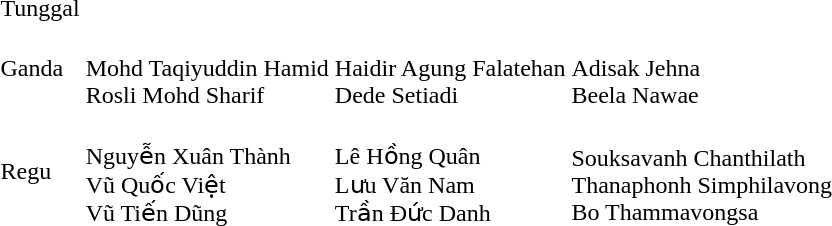<table>
<tr>
<td>Tunggal</td>
<td></td>
<td></td>
<td></td>
</tr>
<tr>
<td>Ganda</td>
<td><br>Mohd Taqiyuddin Hamid<br>Rosli Mohd Sharif</td>
<td><br>Haidir Agung Falatehan<br>Dede Setiadi</td>
<td><br>Adisak Jehna<br>Beela Nawae</td>
</tr>
<tr>
<td>Regu</td>
<td><br>Nguyễn Xuân Thành<br>Vũ Quốc Việt<br>Vũ Tiến Dũng</td>
<td><br>Lê Hồng Quân<br>Lưu Văn Nam<br>Trần Đức Danh</td>
<td><br>Souksavanh Chanthilath<br>Thanaphonh Simphilavong<br>Bo Thammavongsa</td>
</tr>
</table>
